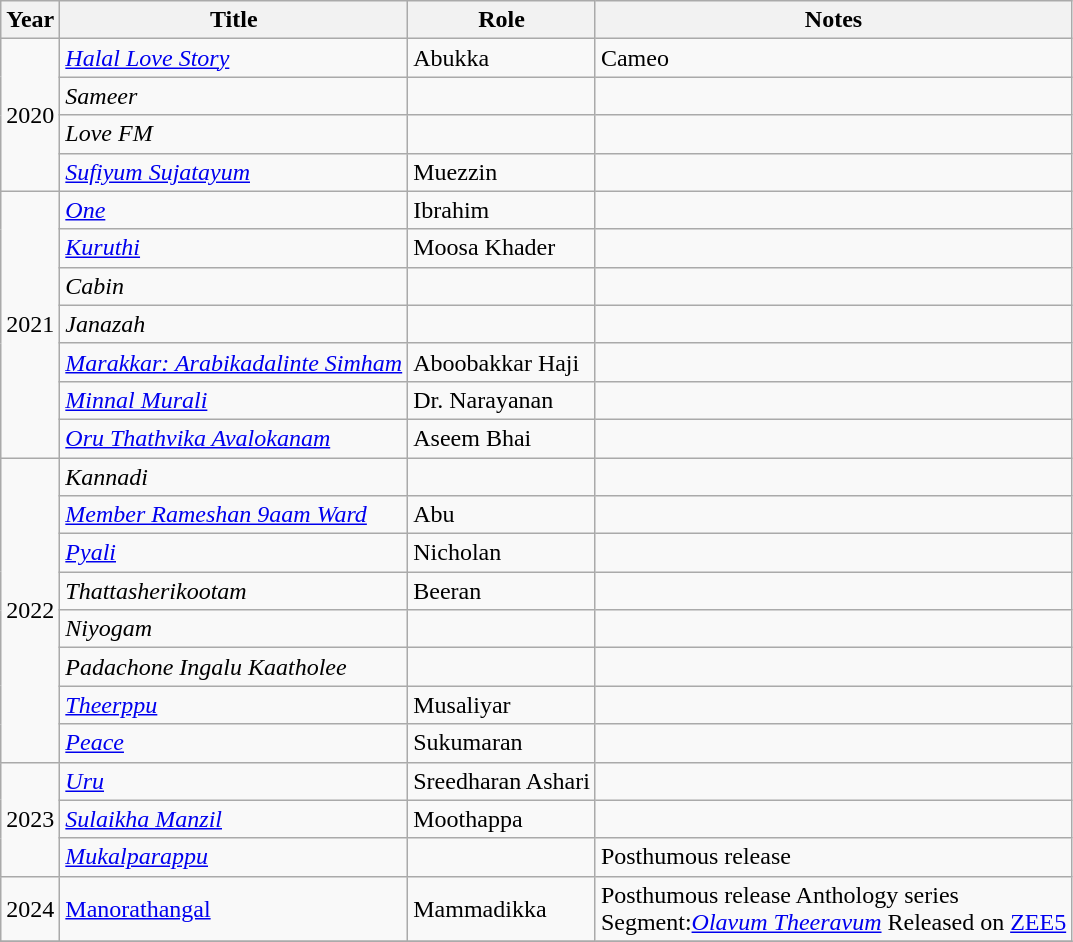<table class="wikitable sortable">
<tr>
<th>Year</th>
<th>Title</th>
<th>Role</th>
<th class="unsortable">Notes</th>
</tr>
<tr>
<td rowspan=4>2020</td>
<td><em><a href='#'>Halal Love Story</a></em></td>
<td>Abukka</td>
<td>Cameo</td>
</tr>
<tr>
<td><em>Sameer</em></td>
<td></td>
<td></td>
</tr>
<tr>
<td><em>Love FM</em></td>
<td></td>
<td></td>
</tr>
<tr>
<td><em><a href='#'>Sufiyum Sujatayum</a></em></td>
<td>Muezzin</td>
<td></td>
</tr>
<tr>
<td rowspan=7>2021</td>
<td><em><a href='#'>One</a></em></td>
<td>Ibrahim</td>
<td></td>
</tr>
<tr>
<td><em><a href='#'>Kuruthi</a></em></td>
<td>Moosa Khader</td>
<td></td>
</tr>
<tr>
<td><em>Cabin</em></td>
<td></td>
<td></td>
</tr>
<tr>
<td><em>Janazah</em></td>
<td></td>
<td></td>
</tr>
<tr>
<td><em><a href='#'>Marakkar: Arabikadalinte Simham</a></em></td>
<td>Aboobakkar Haji</td>
<td></td>
</tr>
<tr>
<td><em><a href='#'>Minnal Murali</a></em></td>
<td>Dr. Narayanan</td>
<td></td>
</tr>
<tr>
<td><em><a href='#'>Oru Thathvika Avalokanam</a></em></td>
<td>Aseem Bhai</td>
<td></td>
</tr>
<tr>
<td rowspan=8>2022</td>
<td><em>Kannadi</em></td>
<td></td>
<td></td>
</tr>
<tr>
<td><em><a href='#'>Member Rameshan 9aam Ward</a></em></td>
<td>Abu</td>
<td></td>
</tr>
<tr>
<td><em><a href='#'>Pyali</a></em></td>
<td>Nicholan</td>
<td></td>
</tr>
<tr>
<td><em> Thattasherikootam </em></td>
<td>Beeran</td>
<td></td>
</tr>
<tr>
<td><em> Niyogam</em></td>
<td></td>
<td></td>
</tr>
<tr>
<td><em> Padachone Ingalu Kaatholee</em></td>
<td></td>
<td></td>
</tr>
<tr>
<td><em><a href='#'>Theerppu</a></em></td>
<td>Musaliyar</td>
<td></td>
</tr>
<tr>
<td><em><a href='#'>Peace</a></em></td>
<td>Sukumaran</td>
<td></td>
</tr>
<tr>
<td rowspan="3">2023</td>
<td><a href='#'><em>Uru</em></a></td>
<td>Sreedharan Ashari</td>
<td></td>
</tr>
<tr>
<td><em><a href='#'>Sulaikha Manzil</a></em></td>
<td>Moothappa</td>
<td></td>
</tr>
<tr>
<td><em><a href='#'>Mukalparappu</a></em></td>
<td></td>
<td>Posthumous release</td>
</tr>
<tr>
<td>2024</td>
<td><a href='#'>Manorathangal</a></td>
<td>Mammadikka</td>
<td>Posthumous release Anthology series<br>Segment:<em><a href='#'>Olavum Theeravum</a></em> Released on <a href='#'>ZEE5</a></td>
</tr>
<tr>
</tr>
</table>
